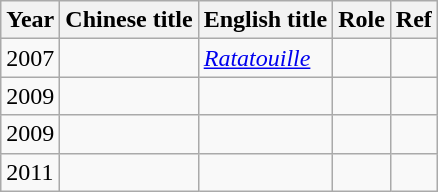<table class="wikitable">
<tr>
<th>Year</th>
<th>Chinese title</th>
<th>English title</th>
<th>Role</th>
<th>Ref</th>
</tr>
<tr>
<td>2007</td>
<td></td>
<td><em><a href='#'>Ratatouille</a></em></td>
<td></td>
<td></td>
</tr>
<tr>
<td>2009</td>
<td></td>
<td></td>
<td></td>
<td></td>
</tr>
<tr>
<td>2009</td>
<td></td>
<td></td>
<td></td>
<td></td>
</tr>
<tr>
<td>2011</td>
<td></td>
<td></td>
<td></td>
<td></td>
</tr>
</table>
